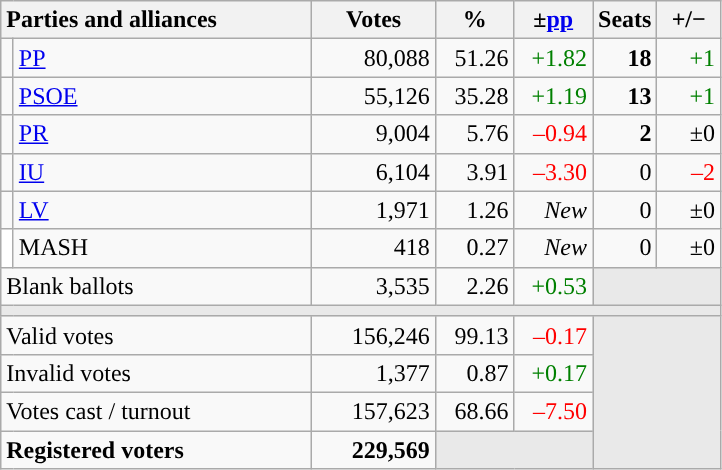<table class="wikitable" style="text-align:right;">
<tr>
<th style="text-align:left;" colspan="2" width="200">Parties and alliances</th>
<th width="75">Votes</th>
<th width="45">%</th>
<th width="45">±<a href='#'>pp</a></th>
<th width="35">Seats</th>
<th width="35">+/−</th>
</tr>
<tr>
<td width="1" style="color:inherit;background:"></td>
<td align="left"><a href='#'>PP</a></td>
<td>80,088</td>
<td>51.26</td>
<td style="color:green;">+1.82</td>
<td><strong>18</strong></td>
<td style="color:green;">+1</td>
</tr>
<tr>
<td style="color:inherit;background:"></td>
<td align="left"><a href='#'>PSOE</a></td>
<td>55,126</td>
<td>35.28</td>
<td style="color:green;">+1.19</td>
<td><strong>13</strong></td>
<td style="color:green;">+1</td>
</tr>
<tr>
<td style="color:inherit;background:"></td>
<td align="left"><a href='#'>PR</a></td>
<td>9,004</td>
<td>5.76</td>
<td style="color:red;">–0.94</td>
<td><strong>2</strong></td>
<td>±0</td>
</tr>
<tr>
<td style="color:inherit;background:"></td>
<td align="left"><a href='#'>IU</a></td>
<td>6,104</td>
<td>3.91</td>
<td style="color:red;">–3.30</td>
<td>0</td>
<td style="color:red;">–2</td>
</tr>
<tr>
<td style="color:inherit;background:"></td>
<td align="left"><a href='#'>LV</a></td>
<td>1,971</td>
<td>1.26</td>
<td><em>New</em></td>
<td>0</td>
<td>±0</td>
</tr>
<tr>
<td bgcolor="white"></td>
<td align="left">MASH</td>
<td>418</td>
<td>0.27</td>
<td><em>New</em></td>
<td>0</td>
<td>±0</td>
</tr>
<tr>
<td align="left" colspan="2">Blank ballots</td>
<td>3,535</td>
<td>2.26</td>
<td style="color:green;">+0.53</td>
<td bgcolor="#E9E9E9" colspan="2"></td>
</tr>
<tr>
<td colspan="7" bgcolor="#E9E9E9"></td>
</tr>
<tr>
<td align="left" colspan="2">Valid votes</td>
<td>156,246</td>
<td>99.13</td>
<td style="color:red;">–0.17</td>
<td bgcolor="#E9E9E9" colspan="2" rowspan="4"></td>
</tr>
<tr>
<td align="left" colspan="2">Invalid votes</td>
<td>1,377</td>
<td>0.87</td>
<td style="color:green;">+0.17</td>
</tr>
<tr>
<td align="left" colspan="2">Votes cast / turnout</td>
<td>157,623</td>
<td>68.66</td>
<td style="color:red;">–7.50</td>
</tr>
<tr style="font-weight:bold;">
<td align="left" colspan="2">Registered voters</td>
<td>229,569</td>
<td bgcolor="#E9E9E9" colspan="2"></td>
</tr>
</table>
